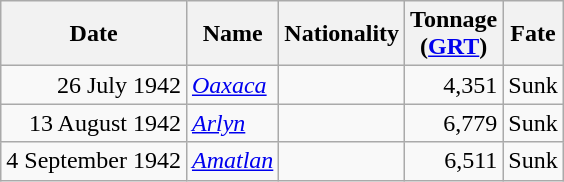<table class="wikitable sortable">
<tr>
<th>Date</th>
<th>Name</th>
<th>Nationality</th>
<th>Tonnage<br>(<a href='#'>GRT</a>)</th>
<th>Fate</th>
</tr>
<tr>
<td align="right">26 July 1942</td>
<td align="left"><a href='#'><em>Oaxaca</em></a></td>
<td align="left"></td>
<td align="right">4,351</td>
<td align="left">Sunk</td>
</tr>
<tr>
<td align="right">13 August 1942</td>
<td align="left"><a href='#'><em>Arlyn</em></a></td>
<td align="left"></td>
<td align="right">6,779</td>
<td align="left">Sunk</td>
</tr>
<tr>
<td align="right">4 September 1942</td>
<td align="left"><a href='#'><em>Amatlan</em></a></td>
<td align="left"></td>
<td align="right">6,511</td>
<td align="left">Sunk</td>
</tr>
</table>
